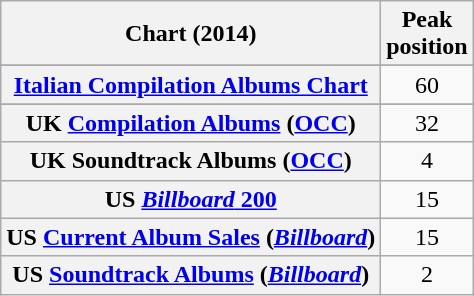<table class="wikitable sortable plainrowheaders" style="text-align:center">
<tr>
<th scope="col">Chart (2014)</th>
<th scope="col">Peak<br>position</th>
</tr>
<tr>
</tr>
<tr>
<th scope="row"><a href='#'>Italian Compilation Albums Chart</a></th>
<td>60</td>
</tr>
<tr>
</tr>
<tr>
</tr>
<tr>
<th scope="row">UK <a href='#'>Compilation Albums</a> (<a href='#'>OCC</a>)</th>
<td>32</td>
</tr>
<tr>
<th scope="row">UK Soundtrack Albums (<a href='#'>OCC</a>)</th>
<td>4</td>
</tr>
<tr>
<th scope="row">US <a href='#'><em>Billboard</em> 200</a></th>
<td>15</td>
</tr>
<tr>
<th scope="row">US <a href='#'>Current Album Sales</a> (<em><a href='#'>Billboard</a></em>)</th>
<td>15</td>
</tr>
<tr>
<th scope="row">US <a href='#'>Soundtrack Albums</a> (<em><a href='#'>Billboard</a></em>)</th>
<td>2</td>
</tr>
</table>
